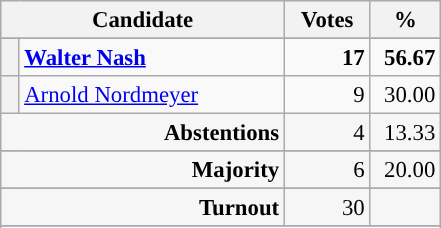<table class="wikitable" style="font-size: 95%;">
<tr style="background-color:#E9E9E9">
<th colspan="2" style="width: 170px">Candidate</th>
<th style="width: 50px">Votes</th>
<th style="width: 40px">%</th>
</tr>
<tr>
</tr>
<tr>
<th width=5 style="background-color: "></th>
<td style="width: 170px"><strong><a href='#'>Walter Nash</a></strong></td>
<td align="right"><strong>17</strong></td>
<td align="right"><strong>56.67</strong></td>
</tr>
<tr>
<th style="background-color: "></th>
<td style="width: 170px"><a href='#'>Arnold Nordmeyer</a></td>
<td align="right">9</td>
<td align="right">30.00</td>
</tr>
<tr style="background-color:#F6F6F6">
<td colspan="2" align="right"><strong>Abstentions</strong></td>
<td align="right">4</td>
<td align="right">13.33</td>
</tr>
<tr>
</tr>
<tr style="background-color:#F6F6F6">
<td colspan="2" align="right"><strong>Majority</strong></td>
<td align="right">6</td>
<td align="right">20.00</td>
</tr>
<tr>
</tr>
<tr style="background-color:#F6F6F6">
<td colspan="2" align="right"><strong>Turnout</strong></td>
<td align="right">30</td>
<td></td>
</tr>
<tr>
</tr>
<tr style="background-color:#F6F6F6">
</tr>
</table>
